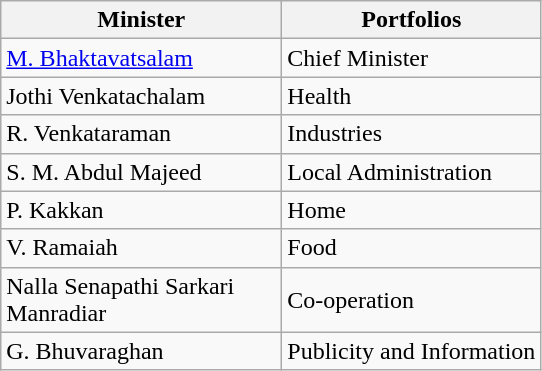<table class="wikitable">
<tr>
<th style="width:180px">Minister</th>
<th>Portfolios</th>
</tr>
<tr -->
<td><a href='#'>M. Bhaktavatsalam</a></td>
<td>Chief Minister</td>
</tr>
<tr -->
<td>Jothi Venkatachalam</td>
<td>Health</td>
</tr>
<tr -->
<td>R. Venkataraman</td>
<td>Industries</td>
</tr>
<tr -->
<td>S. M. Abdul Majeed</td>
<td>Local Administration</td>
</tr>
<tr -->
<td>P. Kakkan</td>
<td>Home</td>
</tr>
<tr -->
<td>V. Ramaiah</td>
<td>Food</td>
</tr>
<tr -->
<td>Nalla Senapathi Sarkari Manradiar</td>
<td>Co-operation</td>
</tr>
<tr -->
<td>G. Bhuvaraghan</td>
<td>Publicity and Information</td>
</tr>
</table>
